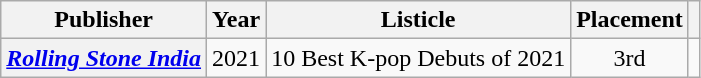<table class="wikitable plainrowheaders sortable" style="text-align:center">
<tr>
<th scope="col">Publisher</th>
<th scope="col">Year</th>
<th scope="col">Listicle</th>
<th scope="col">Placement</th>
<th scope="col" class="unsortable"></th>
</tr>
<tr>
<th scope="row"><em><a href='#'>Rolling Stone India</a></em></th>
<td>2021</td>
<td style="text-align:left">10 Best K-pop Debuts of 2021</td>
<td>3rd</td>
<td style="text-align:center"></td>
</tr>
</table>
